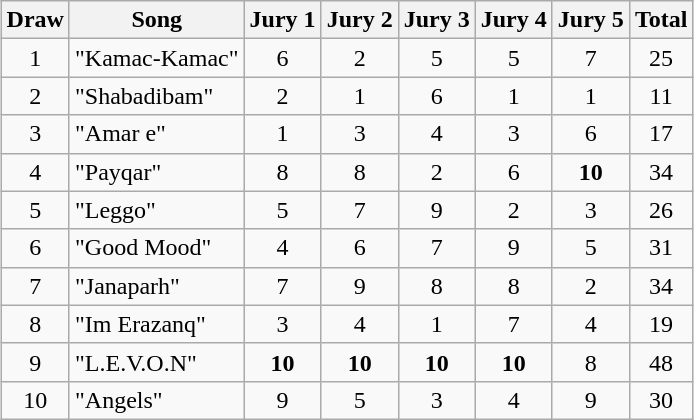<table class="wikitable collapsible" style="margin: 1em auto 1em auto; text-align:center;">
<tr>
<th>Draw</th>
<th>Song</th>
<th>Jury 1</th>
<th>Jury 2</th>
<th>Jury 3</th>
<th>Jury 4</th>
<th>Jury 5</th>
<th>Total</th>
</tr>
<tr>
<td>1</td>
<td align=left>"Kamac-Kamac"</td>
<td>6</td>
<td>2</td>
<td>5</td>
<td>5</td>
<td>7</td>
<td>25</td>
</tr>
<tr>
<td>2</td>
<td align=left>"Shabadibam"</td>
<td>2</td>
<td>1</td>
<td>6</td>
<td>1</td>
<td>1</td>
<td>11</td>
</tr>
<tr>
<td>3</td>
<td align=left>"Amar e"</td>
<td>1</td>
<td>3</td>
<td>4</td>
<td>3</td>
<td>6</td>
<td>17</td>
</tr>
<tr>
<td>4</td>
<td align=left>"Payqar"</td>
<td>8</td>
<td>8</td>
<td>2</td>
<td>6</td>
<td><strong>10</strong></td>
<td>34</td>
</tr>
<tr>
<td>5</td>
<td align=left>"Leggo"</td>
<td>5</td>
<td>7</td>
<td>9</td>
<td>2</td>
<td>3</td>
<td>26</td>
</tr>
<tr>
<td>6</td>
<td align=left>"Good Mood"</td>
<td>4</td>
<td>6</td>
<td>7</td>
<td>9</td>
<td>5</td>
<td>31</td>
</tr>
<tr>
<td>7</td>
<td align=left>"Janaparh"</td>
<td>7</td>
<td>9</td>
<td>8</td>
<td>8</td>
<td>2</td>
<td>34</td>
</tr>
<tr>
<td>8</td>
<td align=left>"Im Erazanq"</td>
<td>3</td>
<td>4</td>
<td>1</td>
<td>7</td>
<td>4</td>
<td>19</td>
</tr>
<tr>
<td>9</td>
<td align=left>"L.E.V.O.N"</td>
<td><strong>10</strong></td>
<td><strong>10</strong></td>
<td><strong>10</strong></td>
<td><strong>10</strong></td>
<td>8</td>
<td>48</td>
</tr>
<tr>
<td>10</td>
<td align=left>"Angels"</td>
<td>9</td>
<td>5</td>
<td>3</td>
<td>4</td>
<td>9</td>
<td>30</td>
</tr>
</table>
